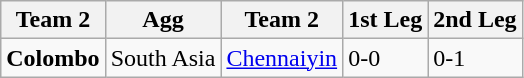<table class="wikitable">
<tr>
<th>Team 2</th>
<th>Agg</th>
<th>Team 2</th>
<th>1st Leg</th>
<th>2nd Leg</th>
</tr>
<tr>
<td><strong>Colombo </strong></td>
<td>South Asia</td>
<td> <a href='#'>Chennaiyin</a></td>
<td>0-0</td>
<td>0-1</td>
</tr>
</table>
